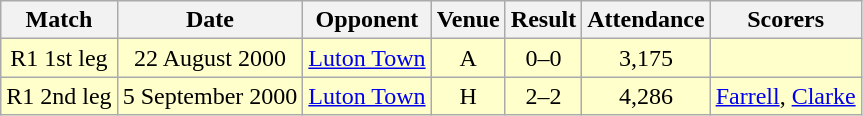<table class="wikitable" style="font-size:100%; text-align:center">
<tr>
<th>Match</th>
<th>Date</th>
<th>Opponent</th>
<th>Venue</th>
<th>Result</th>
<th>Attendance</th>
<th>Scorers</th>
</tr>
<tr style="background: #FFFFCC;">
<td>R1 1st leg</td>
<td>22 August 2000</td>
<td><a href='#'>Luton Town</a></td>
<td>A</td>
<td>0–0</td>
<td>3,175</td>
<td></td>
</tr>
<tr style="background: #FFFFCC;">
<td>R1 2nd leg</td>
<td>5 September 2000</td>
<td><a href='#'>Luton Town</a></td>
<td>H</td>
<td>2–2</td>
<td>4,286</td>
<td><a href='#'>Farrell</a>, <a href='#'>Clarke</a></td>
</tr>
</table>
